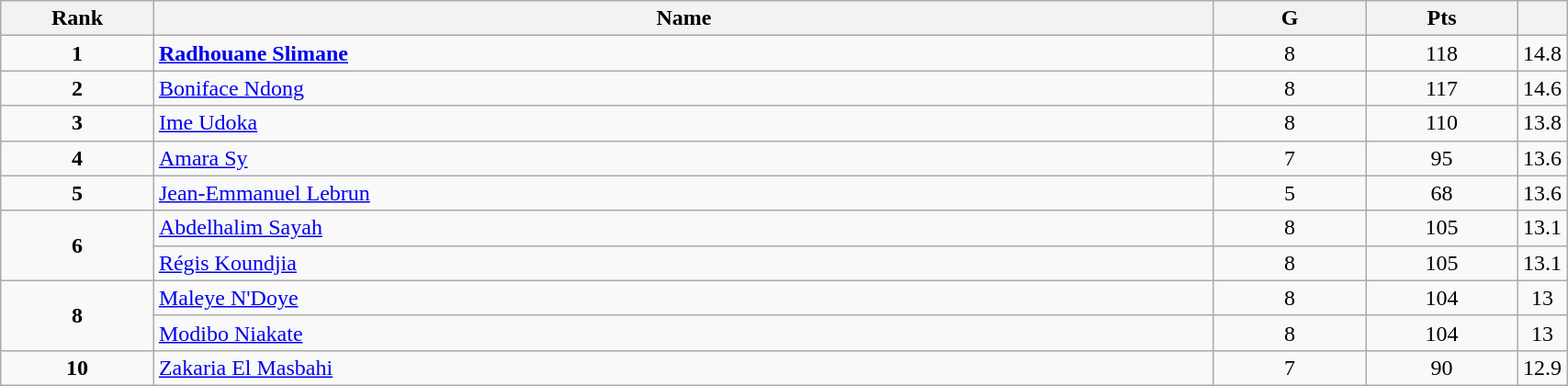<table class="wikitable" style="width:90%;">
<tr>
<th style="width:10%;">Rank</th>
<th style="width:70%;">Name</th>
<th style="width:10%;">G</th>
<th style="width:10%;">Pts</th>
<th style="width:10%;"></th>
</tr>
<tr align=center>
<td><strong>1</strong></td>
<td align=left> <strong><a href='#'>Radhouane Slimane</a></strong></td>
<td>8</td>
<td>118</td>
<td>14.8</td>
</tr>
<tr align=center>
<td><strong>2</strong></td>
<td align=left> <a href='#'>Boniface Ndong</a></td>
<td>8</td>
<td>117</td>
<td>14.6</td>
</tr>
<tr align=center>
<td><strong>3</strong></td>
<td align=left> <a href='#'>Ime Udoka</a></td>
<td>8</td>
<td>110</td>
<td>13.8</td>
</tr>
<tr align=center>
<td><strong>4</strong></td>
<td align=left> <a href='#'>Amara Sy</a></td>
<td>7</td>
<td>95</td>
<td>13.6</td>
</tr>
<tr align=center>
<td><strong>5</strong></td>
<td align=left> <a href='#'>Jean-Emmanuel Lebrun</a></td>
<td>5</td>
<td>68</td>
<td>13.6</td>
</tr>
<tr align=center>
<td rowspan=2><strong>6</strong></td>
<td align=left> <a href='#'>Abdelhalim Sayah</a></td>
<td>8</td>
<td>105</td>
<td>13.1</td>
</tr>
<tr align=center>
<td align=left> <a href='#'>Régis Koundjia</a></td>
<td>8</td>
<td>105</td>
<td>13.1</td>
</tr>
<tr align=center>
<td rowspan=2><strong>8</strong></td>
<td align=left> <a href='#'>Maleye N'Doye</a></td>
<td>8</td>
<td>104</td>
<td>13</td>
</tr>
<tr align=center>
<td align=left> <a href='#'>Modibo Niakate</a></td>
<td>8</td>
<td>104</td>
<td>13</td>
</tr>
<tr align=center>
<td><strong>10</strong></td>
<td align=left> <a href='#'>Zakaria El Masbahi</a></td>
<td>7</td>
<td>90</td>
<td>12.9</td>
</tr>
</table>
